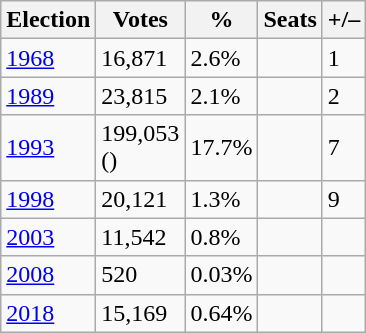<table class="wikitable">
<tr>
<th><strong>Election</strong></th>
<th><strong>Votes</strong></th>
<th><strong>%</strong></th>
<th><strong>Seats</strong></th>
<th>+/–</th>
</tr>
<tr>
<td><a href='#'>1968</a></td>
<td>16,871</td>
<td>2.6%</td>
<td></td>
<td> 1</td>
</tr>
<tr>
<td><a href='#'>1989</a></td>
<td>23,815</td>
<td>2.1%</td>
<td></td>
<td> 2</td>
</tr>
<tr>
<td><a href='#'>1993</a></td>
<td>199,053<br>()</td>
<td>17.7%</td>
<td></td>
<td> 7</td>
</tr>
<tr>
<td><a href='#'>1998</a></td>
<td>20,121</td>
<td>1.3%</td>
<td></td>
<td> 9</td>
</tr>
<tr>
<td><a href='#'>2003</a></td>
<td>11,542</td>
<td>0.8%</td>
<td></td>
<td></td>
</tr>
<tr>
<td><a href='#'>2008</a></td>
<td>520</td>
<td>0.03%</td>
<td></td>
<td></td>
</tr>
<tr>
<td><a href='#'>2018</a></td>
<td>15,169</td>
<td>0.64%</td>
<td></td>
<td></td>
</tr>
</table>
